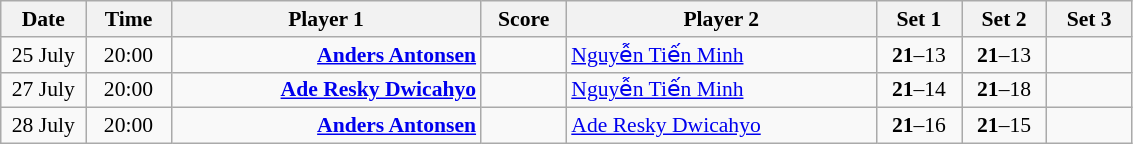<table class="wikitable" style="font-size:90%; text-align:center">
<tr>
<th width="50">Date</th>
<th width="50">Time</th>
<th width="200">Player 1</th>
<th width="50">Score</th>
<th width="200">Player 2</th>
<th width="50">Set 1</th>
<th width="50">Set 2</th>
<th width="50">Set 3</th>
</tr>
<tr>
<td>25 July</td>
<td>20:00</td>
<td align="right"><strong><a href='#'>Anders Antonsen</a> </strong></td>
<td> </td>
<td align="left"> <a href='#'>Nguyễn Tiến Minh</a></td>
<td><strong>21</strong>–13</td>
<td><strong>21</strong>–13</td>
<td></td>
</tr>
<tr>
<td>27 July</td>
<td>20:00</td>
<td align="right"><strong><a href='#'>Ade Resky Dwicahyo</a> </strong></td>
<td> </td>
<td align="left"> <a href='#'>Nguyễn Tiến Minh</a></td>
<td><strong>21</strong>–14</td>
<td><strong>21</strong>–18</td>
<td></td>
</tr>
<tr>
<td>28 July</td>
<td>20:00</td>
<td align="right"><strong><a href='#'>Anders Antonsen</a> </strong></td>
<td> </td>
<td align="left"> <a href='#'>Ade Resky Dwicahyo</a></td>
<td><strong>21</strong>–16</td>
<td><strong>21</strong>–15</td>
<td></td>
</tr>
</table>
